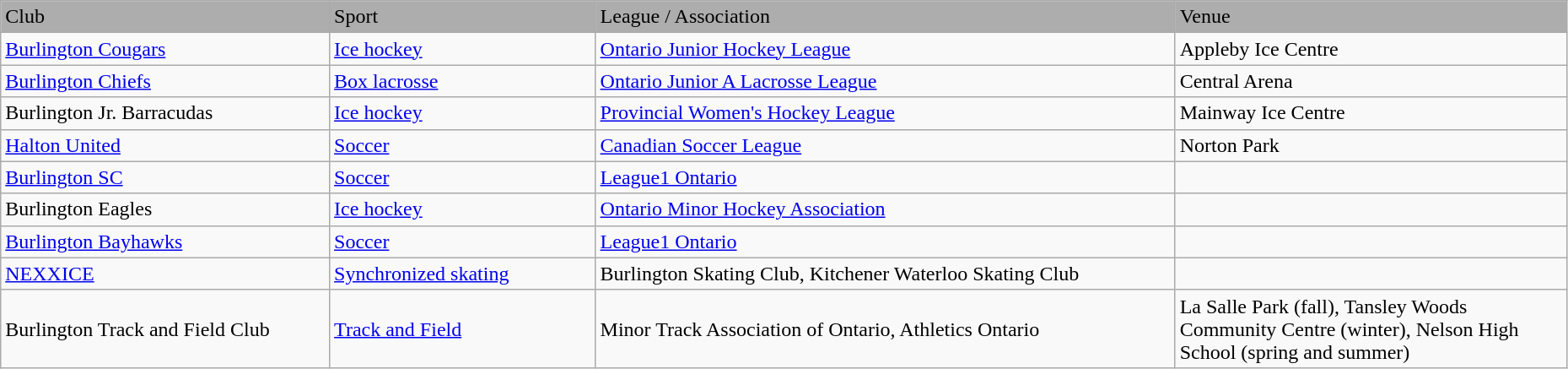<table class="wikitable" style="width:98%;">
<tr style="background:#adadad;">
<td style="width:150px;">Club</td>
<td style="width:120px;">Sport</td>
<td style="width:270px;">League / Association</td>
<td style="width:180px;">Venue</td>
</tr>
<tr>
<td><a href='#'>Burlington Cougars</a></td>
<td><a href='#'>Ice hockey</a></td>
<td><a href='#'>Ontario Junior Hockey League</a></td>
<td>Appleby Ice Centre</td>
</tr>
<tr>
<td><a href='#'>Burlington Chiefs</a></td>
<td><a href='#'>Box lacrosse</a></td>
<td><a href='#'>Ontario Junior A Lacrosse League</a></td>
<td>Central Arena</td>
</tr>
<tr>
<td>Burlington Jr. Barracudas</td>
<td><a href='#'>Ice hockey</a></td>
<td><a href='#'>Provincial Women's Hockey League</a></td>
<td>Mainway Ice Centre</td>
</tr>
<tr>
<td><a href='#'>Halton United</a></td>
<td><a href='#'>Soccer</a></td>
<td><a href='#'>Canadian Soccer League</a></td>
<td>Norton Park</td>
</tr>
<tr>
<td><a href='#'>Burlington SC</a></td>
<td><a href='#'>Soccer</a></td>
<td><a href='#'>League1 Ontario</a></td>
<td></td>
</tr>
<tr>
<td>Burlington Eagles</td>
<td><a href='#'>Ice hockey</a></td>
<td><a href='#'>Ontario Minor Hockey Association</a></td>
</tr>
<tr>
<td><a href='#'>Burlington Bayhawks</a></td>
<td><a href='#'>Soccer</a></td>
<td><a href='#'>League1 Ontario</a></td>
<td></td>
</tr>
<tr>
<td><a href='#'>NEXXICE</a></td>
<td><a href='#'>Synchronized skating</a></td>
<td>Burlington Skating Club, Kitchener Waterloo Skating Club</td>
</tr>
<tr>
<td>Burlington Track and Field Club</td>
<td><a href='#'>Track and Field</a></td>
<td>Minor Track Association of Ontario, Athletics Ontario</td>
<td>La Salle Park (fall), Tansley Woods Community Centre (winter), Nelson High School (spring and summer)</td>
</tr>
</table>
